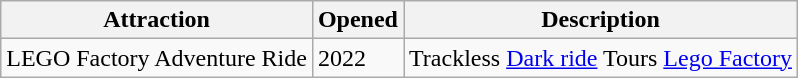<table class="wikitable sortable">
<tr>
<th>Attraction</th>
<th>Opened</th>
<th>Description</th>
</tr>
<tr>
<td>LEGO Factory Adventure Ride</td>
<td>2022</td>
<td>Trackless <a href='#'>Dark ride</a> Tours <a href='#'>Lego Factory</a></td>
</tr>
</table>
